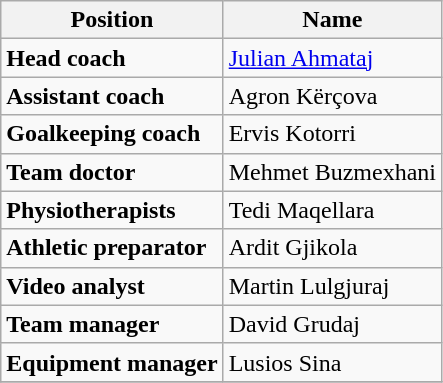<table class="wikitable">
<tr>
<th>Position</th>
<th>Name</th>
</tr>
<tr>
<td><strong>Head coach</strong></td>
<td> <a href='#'>Julian Ahmataj</a></td>
</tr>
<tr>
<td><strong>Assistant coach</strong></td>
<td> Agron Kërçova</td>
</tr>
<tr>
<td><strong>Goalkeeping coach</strong></td>
<td> Ervis Kotorri</td>
</tr>
<tr>
<td><strong>Team doctor</strong></td>
<td> Mehmet Buzmexhani</td>
</tr>
<tr>
<td><strong>Physiotherapists</strong></td>
<td> Tedi Maqellara</td>
</tr>
<tr>
<td><strong>Athletic preparator</strong></td>
<td> Ardit Gjikola</td>
</tr>
<tr>
<td><strong>Video analyst</strong></td>
<td> Martin Lulgjuraj</td>
</tr>
<tr>
<td><strong>Team manager</strong></td>
<td> David Grudaj</td>
</tr>
<tr>
<td><strong>Equipment manager</strong></td>
<td> Lusios Sina</td>
</tr>
<tr>
</tr>
</table>
